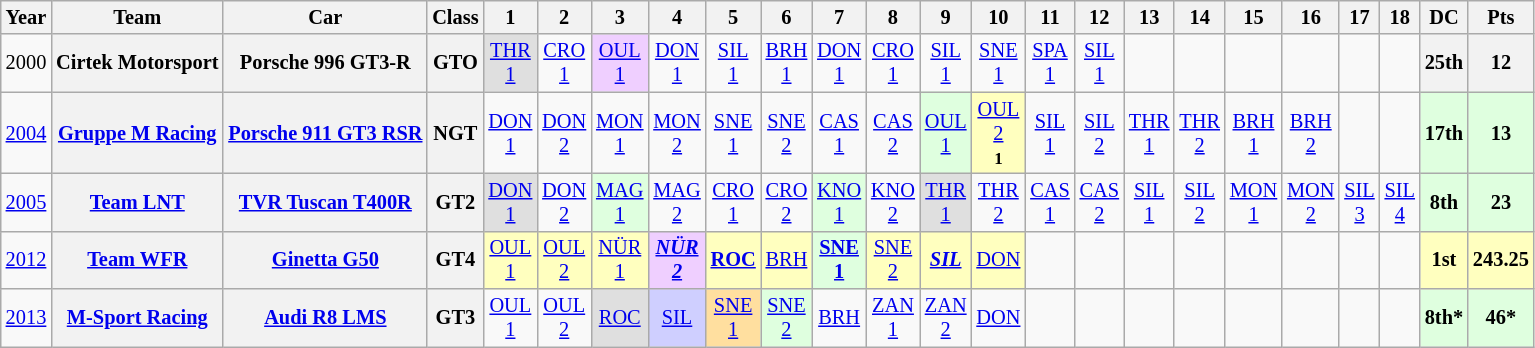<table class="wikitable" style="text-align:center; font-size:85%">
<tr>
<th>Year</th>
<th>Team</th>
<th>Car</th>
<th>Class</th>
<th>1</th>
<th>2</th>
<th>3</th>
<th>4</th>
<th>5</th>
<th>6</th>
<th>7</th>
<th>8</th>
<th>9</th>
<th>10</th>
<th>11</th>
<th>12</th>
<th>13</th>
<th>14</th>
<th>15</th>
<th>16</th>
<th>17</th>
<th>18</th>
<th>DC</th>
<th>Pts</th>
</tr>
<tr>
<td>2000</td>
<th nowrap>Cirtek Motorsport</th>
<th nowrap>Porsche 996 GT3-R</th>
<th>GTO</th>
<td style="background:#DFDFDF;"><a href='#'>THR<br>1</a><br></td>
<td style="background:#;"><a href='#'>CRO<br>1</a><br></td>
<td style="background:#EFCFFF;"><a href='#'>OUL<br>1</a><br></td>
<td style="background:#;"><a href='#'>DON<br>1</a><br></td>
<td style="background:#;"><a href='#'>SIL<br>1</a><br></td>
<td style="background:#;"><a href='#'>BRH<br>1</a><br></td>
<td style="background:#;"><a href='#'>DON<br>1</a><br></td>
<td style="background:#;"><a href='#'>CRO<br>1</a><br></td>
<td style="background:#;"><a href='#'>SIL<br>1</a><br></td>
<td style="background:#;"><a href='#'>SNE<br>1</a><br></td>
<td style="background:#;"><a href='#'>SPA<br>1</a><br></td>
<td style="background:#;"><a href='#'>SIL<br>1</a><br></td>
<td></td>
<td></td>
<td></td>
<td></td>
<td></td>
<td></td>
<th>25th</th>
<th>12</th>
</tr>
<tr>
<td><a href='#'>2004</a></td>
<th nowrap><a href='#'>Gruppe M Racing</a></th>
<th nowrap><a href='#'>Porsche 911 GT3 RSR</a></th>
<th>NGT</th>
<td><a href='#'>DON<br>1</a></td>
<td><a href='#'>DON<br>2</a></td>
<td><a href='#'>MON<br>1</a></td>
<td><a href='#'>MON<br>2</a></td>
<td><a href='#'>SNE<br>1</a></td>
<td><a href='#'>SNE<br>2</a></td>
<td><a href='#'>CAS<br>1</a></td>
<td><a href='#'>CAS<br>2</a></td>
<td style="background:#dfffdf;"><a href='#'>OUL<br>1</a><br></td>
<td style="background:#FFFFBF;"><a href='#'>OUL<br>2</a><br><small><strong>1</strong></small></td>
<td><a href='#'>SIL<br>1</a></td>
<td><a href='#'>SIL<br>2</a></td>
<td><a href='#'>THR<br>1</a></td>
<td><a href='#'>THR<br>2</a></td>
<td><a href='#'>BRH<br>1</a></td>
<td><a href='#'>BRH<br>2</a></td>
<td></td>
<td></td>
<td style="background:#dfffdf;"><strong>17th</strong></td>
<td style="background:#dfffdf;"><strong>13</strong></td>
</tr>
<tr>
<td><a href='#'>2005</a></td>
<th nowrap><a href='#'>Team LNT</a></th>
<th nowrap><a href='#'>TVR Tuscan T400R</a></th>
<th>GT2</th>
<td style="background:#dfdfdf;"><a href='#'>DON<br>1</a><br></td>
<td><a href='#'>DON<br>2</a></td>
<td style="background:#dfffdf;"><a href='#'>MAG<br>1</a><br></td>
<td><a href='#'>MAG<br>2</a></td>
<td><a href='#'>CRO<br>1</a></td>
<td><a href='#'>CRO<br>2</a></td>
<td style="background:#dfffdf;"><a href='#'>KNO<br>1</a><br></td>
<td><a href='#'>KNO<br>2</a></td>
<td style="background:#dfdfdf;"><a href='#'>THR<br>1</a><br></td>
<td><a href='#'>THR<br>2</a></td>
<td><a href='#'>CAS<br>1</a></td>
<td><a href='#'>CAS<br>2</a></td>
<td><a href='#'>SIL<br>1</a></td>
<td><a href='#'>SIL<br>2</a></td>
<td><a href='#'>MON<br>1</a></td>
<td><a href='#'>MON<br>2</a></td>
<td><a href='#'>SIL<br>3</a></td>
<td><a href='#'>SIL<br>4</a></td>
<td style="background:#dfffdf;"><strong>8th</strong></td>
<td style="background:#dfffdf;"><strong>23</strong></td>
</tr>
<tr>
<td><a href='#'>2012</a></td>
<th nowrap><a href='#'>Team WFR</a></th>
<th nowrap><a href='#'>Ginetta G50</a></th>
<th><span>GT4</span></th>
<td style="background:#FFFFBF;"><a href='#'>OUL<br>1</a><br></td>
<td style="background:#FFFFBF;"><a href='#'>OUL<br>2</a><br></td>
<td style="background:#FFFFBF;"><a href='#'>NÜR<br>1</a><br></td>
<td style="background:#EFCFFF;"><strong><em><a href='#'>NÜR<br>2</a></em></strong><br></td>
<td style="background:#FFFFBF;"><strong><a href='#'>ROC</a></strong><br></td>
<td style="background:#FFFFBF;"><a href='#'>BRH</a><br></td>
<td style="background:#DFFFDF;"><strong><a href='#'>SNE<br>1</a></strong><br></td>
<td style="background:#FFFFBF;"><a href='#'>SNE<br>2</a><br></td>
<td style="background:#FFFFBF;"><strong><em><a href='#'>SIL</a></em></strong><br></td>
<td style="background:#FFFFBF;"><a href='#'>DON</a><br></td>
<td></td>
<td></td>
<td></td>
<td></td>
<td></td>
<td></td>
<td></td>
<td></td>
<td style="background:#FFFFBF;"><strong>1st</strong></td>
<td style="background:#FFFFBF;"><strong>243.25</strong></td>
</tr>
<tr>
<td><a href='#'>2013</a></td>
<th nowrap><a href='#'>M-Sport Racing</a></th>
<th nowrap><a href='#'>Audi R8 LMS</a></th>
<th><span>GT3</span></th>
<td><a href='#'>OUL<br>1</a></td>
<td><a href='#'>OUL<br>2</a></td>
<td style="background:#dfdfdf;"><a href='#'>ROC</a><br></td>
<td style="background:#cfcfff;"><a href='#'>SIL</a><br></td>
<td style="background:#ffdf9f;"><a href='#'>SNE<br>1</a><br></td>
<td style="background:#dfffdf;"><a href='#'>SNE<br>2</a><br></td>
<td><a href='#'>BRH</a></td>
<td><a href='#'>ZAN<br>1</a></td>
<td><a href='#'>ZAN<br>2</a></td>
<td><a href='#'>DON</a></td>
<td></td>
<td></td>
<td></td>
<td></td>
<td></td>
<td></td>
<td></td>
<td></td>
<td style="background:#dfffdf;"><strong>8th*</strong></td>
<td style="background:#dfffdf;"><strong>46*</strong></td>
</tr>
</table>
